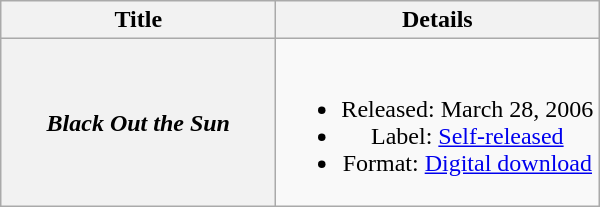<table class="wikitable plainrowheaders" style="text-align:center;" border="1">
<tr>
<th scope="col" style="width:11em;">Title</th>
<th scope="col" style="width:13em;">Details</th>
</tr>
<tr>
<th scope="row"><em>Black Out the Sun</em></th>
<td><br><ul><li>Released: March 28, 2006</li><li>Label: <a href='#'>Self-released</a></li><li>Format: <a href='#'>Digital download</a></li></ul></td>
</tr>
</table>
